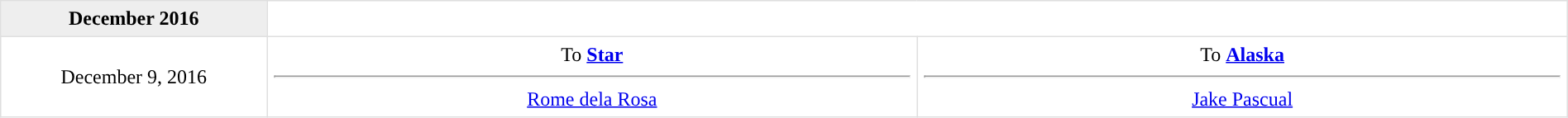<table border=1 style="border-collapse:collapse; text-align: center; width: 100%" bordercolor="#DFDFDF"  cellpadding="5">
<tr bgcolor="eeeeee">
<th>December 2016</th>
</tr>
<tr>
<td style="width:12%">December 9, 2016</td>
<td style="width:29.3%" valign="top">To <strong><a href='#'>Star</a></strong><hr><a href='#'>Rome dela Rosa</a></td>
<td style="width:29.3%" valign="top">To <strong><a href='#'>Alaska</a></strong><hr><a href='#'>Jake Pascual</a></td>
</tr>
</table>
